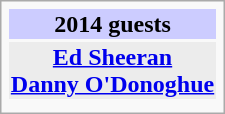<table class="infobox" style="text-align:center;">
<tr>
<th style="background:#ccf;">2014 guests</th>
</tr>
<tr>
<th style="background:#ececec;"><a href='#'>Ed Sheeran</a><br><a href='#'>Danny O'Donoghue</a></th>
</tr>
<tr>
<th style="background:#ececec; padding:0 4px;"></th>
</tr>
<tr>
</tr>
</table>
